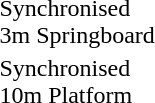<table>
<tr>
<td>Synchronised<br>3m Springboard</td>
<td><br></td>
<td><br></td>
<td><br></td>
</tr>
<tr>
<td>Synchronised<br>10m Platform</td>
<td><br></td>
<td><br></td>
<td><br></td>
</tr>
</table>
